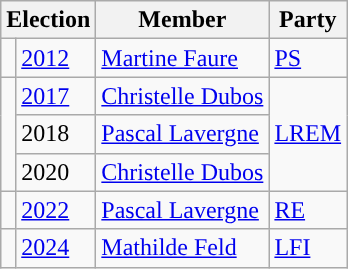<table class="wikitable">
<tr>
<th colspan=2>Election</th>
<th>Member</th>
<th>Party</th>
</tr>
<tr>
<td style="background-color: "></td>
<td><a href='#'>2012</a></td>
<td><a href='#'>Martine Faure</a></td>
<td><a href='#'>PS</a></td>
</tr>
<tr>
<td rowspan="3" style="background-color: "></td>
<td><a href='#'>2017</a></td>
<td><a href='#'>Christelle Dubos</a></td>
<td rowspan="3"><a href='#'>LREM</a></td>
</tr>
<tr>
<td>2018</td>
<td><a href='#'>Pascal Lavergne</a></td>
</tr>
<tr>
<td>2020</td>
<td><a href='#'>Christelle Dubos</a></td>
</tr>
<tr>
<td style="color:inherit;background-color: "></td>
<td><a href='#'>2022</a></td>
<td><a href='#'>Pascal Lavergne</a></td>
<td><a href='#'>RE</a></td>
</tr>
<tr>
<td style="color:inherit;background-color: "></td>
<td><a href='#'>2024</a></td>
<td><a href='#'>Mathilde Feld</a></td>
<td><a href='#'>LFI</a></td>
</tr>
</table>
